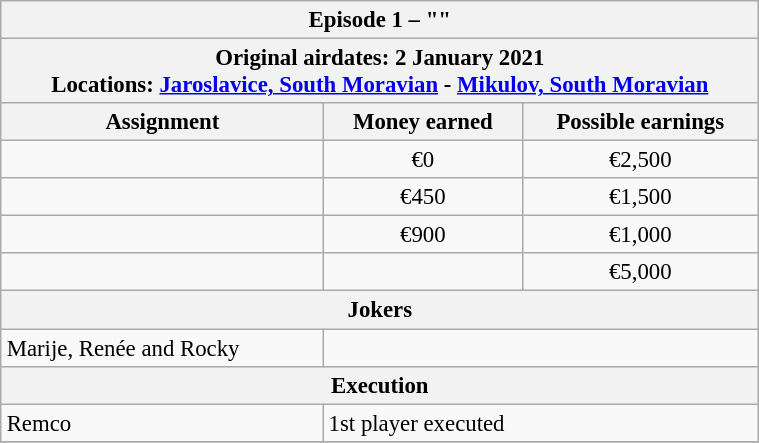<table class="wikitable" style="font-size: 95%; margin: 10px" align="right" width="40%">
<tr>
<th colspan=3>Episode 1 – ""</th>
</tr>
<tr>
<th colspan=3>Original airdates: 2 January 2021<br>Locations: <a href='#'>Jaroslavice, South Moravian</a> - <a href='#'>Mikulov, South Moravian</a></th>
</tr>
<tr>
<th>Assignment</th>
<th>Money earned</th>
<th>Possible earnings</th>
</tr>
<tr>
<td></td>
<td align="center">€0</td>
<td align="center">€2,500</td>
</tr>
<tr>
<td></td>
<td align="center">€450</td>
<td align="center">€1,500</td>
</tr>
<tr>
<td></td>
<td align="center">€900</td>
<td align="center">€1,000</td>
</tr>
<tr>
<td><strong></strong></td>
<td align="center"><strong></strong></td>
<td align="center">€5,000</td>
</tr>
<tr>
<th colspan=3>Jokers</th>
</tr>
<tr>
<td>Marije, Renée and Rocky</td>
<td colspan=2></td>
</tr>
<tr>
<th colspan=3>Execution</th>
</tr>
<tr>
<td>Remco</td>
<td colspan=2>1st player executed</td>
</tr>
<tr>
</tr>
</table>
